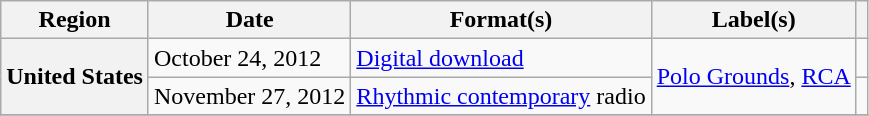<table class="wikitable plainrowheaders">
<tr>
<th scope="col">Region</th>
<th scope="col">Date</th>
<th scope="col">Format(s)</th>
<th scope="col">Label(s)</th>
<th scope="col"></th>
</tr>
<tr>
<th scope="row" rowspan="2">United States</th>
<td>October 24, 2012</td>
<td><a href='#'>Digital download</a></td>
<td rowspan="2"><a href='#'>Polo Grounds</a>, <a href='#'>RCA</a></td>
<td align="center"></td>
</tr>
<tr>
<td>November 27, 2012</td>
<td><a href='#'>Rhythmic contemporary</a> radio</td>
<td align="center"></td>
</tr>
<tr>
</tr>
</table>
